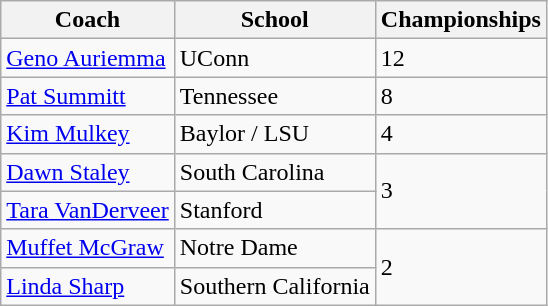<table class="wikitable">
<tr>
<th>Coach</th>
<th>School</th>
<th>Championships</th>
</tr>
<tr>
<td><a href='#'>Geno Auriemma</a></td>
<td>UConn</td>
<td>12</td>
</tr>
<tr>
<td><a href='#'>Pat Summitt</a></td>
<td>Tennessee</td>
<td>8</td>
</tr>
<tr>
<td><a href='#'>Kim Mulkey</a></td>
<td>Baylor / LSU</td>
<td>4</td>
</tr>
<tr>
<td><a href='#'>Dawn Staley</a></td>
<td>South Carolina</td>
<td rowspan=2>3</td>
</tr>
<tr>
<td><a href='#'>Tara VanDerveer</a></td>
<td>Stanford</td>
</tr>
<tr>
<td><a href='#'>Muffet McGraw</a></td>
<td>Notre Dame</td>
<td rowspan=2>2</td>
</tr>
<tr>
<td><a href='#'>Linda Sharp</a></td>
<td>Southern California</td>
</tr>
</table>
